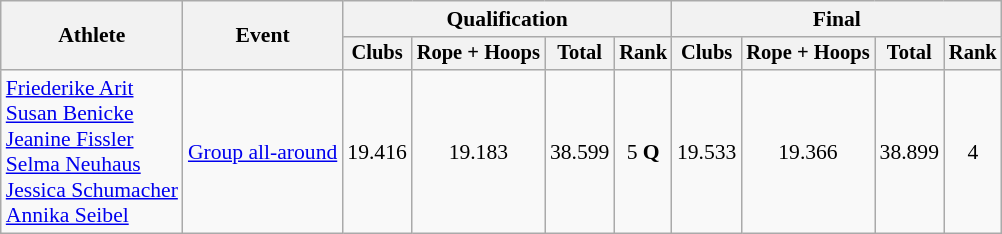<table class=wikitable style="font-size:90%">
<tr>
<th rowspan="2">Athlete</th>
<th rowspan="2">Event</th>
<th colspan=4>Qualification</th>
<th colspan=4>Final</th>
</tr>
<tr style="font-size:95%">
<th>Clubs</th>
<th>Rope + Hoops</th>
<th>Total</th>
<th>Rank</th>
<th>Clubs</th>
<th>Rope + Hoops</th>
<th>Total</th>
<th>Rank</th>
</tr>
<tr>
<td align=left><a href='#'>Friederike Arit</a><br> <a href='#'>Susan Benicke</a><br> <a href='#'>Jeanine Fissler</a><br> <a href='#'>Selma Neuhaus</a><br> <a href='#'>Jessica Schumacher</a><br> <a href='#'>Annika Seibel</a></td>
<td align=left><a href='#'>Group all-around</a></td>
<td align=center>19.416</td>
<td align=center>19.183</td>
<td align=center>38.599</td>
<td align=center>5 <strong>Q</strong></td>
<td align=center>19.533</td>
<td align=center>19.366</td>
<td align=center>38.899</td>
<td align=center>4</td>
</tr>
</table>
